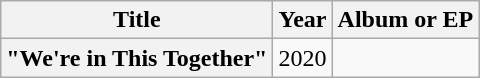<table class="wikitable plainrowheaders" style="text-align:center;">
<tr>
<th scope="col">Title</th>
<th scope="col">Year</th>
<th scope="col">Album or EP</th>
</tr>
<tr>
<th scope="row">"We're in This Together"</th>
<td>2020</td>
<td></td>
</tr>
</table>
